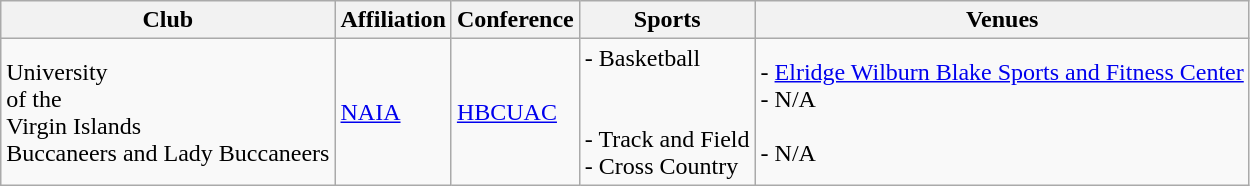<table class="wikitable">
<tr>
<th>Club</th>
<th>Affiliation</th>
<th>Conference</th>
<th>Sports</th>
<th>Venues</th>
</tr>
<tr>
<td>University <br>of the <br>Virgin Islands <br>Buccaneers and Lady Buccaneers</td>
<td><a href='#'>NAIA</a></td>
<td><a href='#'>HBCUAC</a></td>
<td>- Basketball <br><br><br> - Track and Field <br> - Cross Country</td>
<td>- <a href='#'>Elridge Wilburn Blake Sports and Fitness Center</a><br> - N/A<br> <br> - N/A</td>
</tr>
</table>
